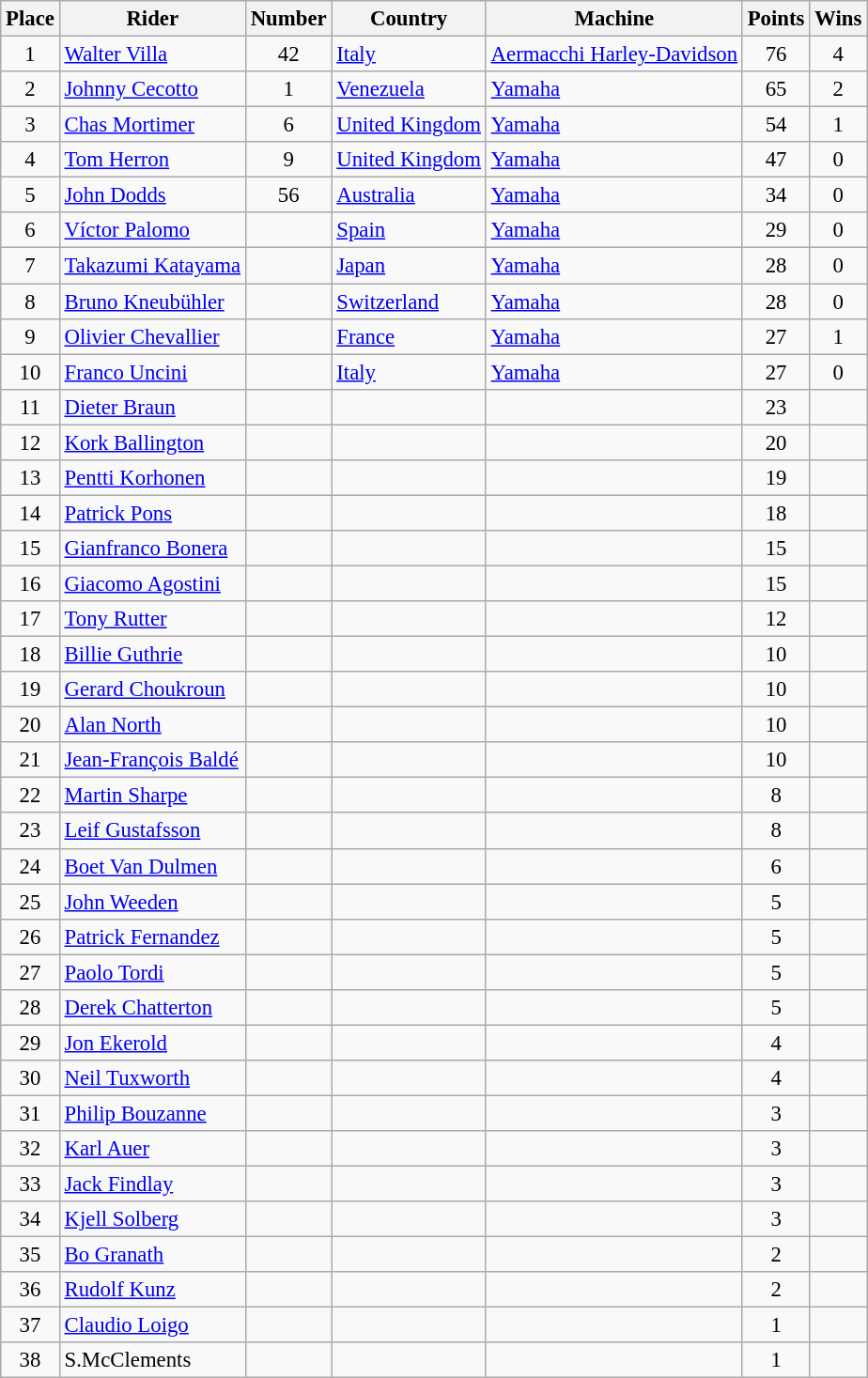<table class="wikitable" style="font-size: 95%;">
<tr>
<th>Place</th>
<th>Rider</th>
<th>Number</th>
<th>Country</th>
<th>Machine</th>
<th>Points</th>
<th>Wins</th>
</tr>
<tr>
<td style="text-align:center;">1</td>
<td> <a href='#'>Walter Villa</a></td>
<td style="text-align:center;">42</td>
<td><a href='#'>Italy</a></td>
<td><a href='#'>Aermacchi Harley-Davidson</a></td>
<td style="text-align:center;">76</td>
<td style="text-align:center;">4</td>
</tr>
<tr>
<td style="text-align:center;">2</td>
<td> <a href='#'>Johnny Cecotto</a></td>
<td style="text-align:center;">1</td>
<td><a href='#'>Venezuela</a></td>
<td><a href='#'>Yamaha</a></td>
<td style="text-align:center;">65</td>
<td style="text-align:center;">2</td>
</tr>
<tr>
<td style="text-align:center;">3</td>
<td> <a href='#'>Chas Mortimer</a></td>
<td style="text-align:center;">6</td>
<td><a href='#'>United Kingdom</a></td>
<td><a href='#'>Yamaha</a></td>
<td style="text-align:center;">54</td>
<td style="text-align:center;">1</td>
</tr>
<tr>
<td style="text-align:center;">4</td>
<td> <a href='#'>Tom Herron</a></td>
<td style="text-align:center;">9</td>
<td><a href='#'>United Kingdom</a></td>
<td><a href='#'>Yamaha</a></td>
<td style="text-align:center;">47</td>
<td style="text-align:center;">0</td>
</tr>
<tr>
<td style="text-align:center;">5</td>
<td> <a href='#'>John Dodds</a></td>
<td style="text-align:center;">56</td>
<td><a href='#'>Australia</a></td>
<td><a href='#'>Yamaha</a></td>
<td style="text-align:center;">34</td>
<td style="text-align:center;">0</td>
</tr>
<tr>
<td style="text-align:center;">6</td>
<td> <a href='#'>Víctor Palomo</a></td>
<td style="text-align:center;"></td>
<td><a href='#'>Spain</a></td>
<td><a href='#'>Yamaha</a></td>
<td style="text-align:center;">29</td>
<td style="text-align:center;">0</td>
</tr>
<tr>
<td style="text-align:center;">7</td>
<td> <a href='#'>Takazumi Katayama</a></td>
<td style="text-align:center;"></td>
<td><a href='#'>Japan</a></td>
<td><a href='#'>Yamaha</a></td>
<td style="text-align:center;">28</td>
<td style="text-align:center;">0</td>
</tr>
<tr>
<td style="text-align:center;">8</td>
<td> <a href='#'>Bruno Kneubühler</a></td>
<td style="text-align:center;"></td>
<td><a href='#'>Switzerland</a></td>
<td><a href='#'>Yamaha</a></td>
<td style="text-align:center;">28</td>
<td style="text-align:center;">0</td>
</tr>
<tr>
<td style="text-align:center;">9</td>
<td> <a href='#'>Olivier Chevallier</a></td>
<td style="text-align:center;"></td>
<td><a href='#'>France</a></td>
<td><a href='#'>Yamaha</a></td>
<td style="text-align:center;">27</td>
<td style="text-align:center;">1</td>
</tr>
<tr>
<td style="text-align:center;">10</td>
<td> <a href='#'>Franco Uncini</a></td>
<td style="text-align:center;"></td>
<td><a href='#'>Italy</a></td>
<td><a href='#'>Yamaha</a></td>
<td style="text-align:center;">27</td>
<td style="text-align:center;">0</td>
</tr>
<tr>
<td style="text-align:center;">11</td>
<td><a href='#'>Dieter Braun</a></td>
<td style="text-align:center;"></td>
<td></td>
<td></td>
<td style="text-align:center;">23</td>
<td style="text-align:center;"></td>
</tr>
<tr>
<td style="text-align:center;">12</td>
<td><a href='#'>Kork Ballington</a></td>
<td style="text-align:center;"></td>
<td></td>
<td></td>
<td style="text-align:center;">20</td>
<td style="text-align:center;"></td>
</tr>
<tr>
<td style="text-align:center;">13</td>
<td><a href='#'>Pentti Korhonen</a></td>
<td style="text-align:center;"></td>
<td></td>
<td></td>
<td style="text-align:center;">19</td>
<td style="text-align:center;"></td>
</tr>
<tr>
<td style="text-align:center;">14</td>
<td><a href='#'>Patrick Pons</a></td>
<td style="text-align:center;"></td>
<td></td>
<td></td>
<td style="text-align:center;">18</td>
<td style="text-align:center;"></td>
</tr>
<tr>
<td style="text-align:center;">15</td>
<td><a href='#'>Gianfranco Bonera</a></td>
<td style="text-align:center;"></td>
<td></td>
<td></td>
<td style="text-align:center;">15</td>
<td style="text-align:center;"></td>
</tr>
<tr>
<td style="text-align:center;">16</td>
<td><a href='#'>Giacomo Agostini</a></td>
<td style="text-align:center;"></td>
<td></td>
<td></td>
<td style="text-align:center;">15</td>
<td style="text-align:center;"></td>
</tr>
<tr>
<td style="text-align:center;">17</td>
<td><a href='#'>Tony Rutter</a></td>
<td style="text-align:center;"></td>
<td></td>
<td></td>
<td style="text-align:center;">12</td>
<td style="text-align:center;"></td>
</tr>
<tr>
<td style="text-align:center;">18</td>
<td><a href='#'>Billie Guthrie</a></td>
<td style="text-align:center;"></td>
<td></td>
<td></td>
<td style="text-align:center;">10</td>
<td style="text-align:center;"></td>
</tr>
<tr>
<td style="text-align:center;">19</td>
<td><a href='#'>Gerard Choukroun</a></td>
<td style="text-align:center;"></td>
<td></td>
<td></td>
<td style="text-align:center;">10</td>
<td style="text-align:center;"></td>
</tr>
<tr>
<td style="text-align:center;">20</td>
<td><a href='#'>Alan North</a></td>
<td style="text-align:center;"></td>
<td></td>
<td></td>
<td style="text-align:center;">10</td>
<td style="text-align:center;"></td>
</tr>
<tr>
<td style="text-align:center;">21</td>
<td><a href='#'>Jean-François Baldé</a></td>
<td style="text-align:center;"></td>
<td></td>
<td></td>
<td style="text-align:center;">10</td>
<td style="text-align:center;"></td>
</tr>
<tr>
<td style="text-align:center;">22</td>
<td><a href='#'>Martin Sharpe</a></td>
<td style="text-align:center;"></td>
<td></td>
<td></td>
<td style="text-align:center;">8</td>
<td style="text-align:center;"></td>
</tr>
<tr>
<td style="text-align:center;">23</td>
<td><a href='#'>Leif Gustafsson</a></td>
<td style="text-align:center;"></td>
<td></td>
<td></td>
<td style="text-align:center;">8</td>
<td style="text-align:center;"></td>
</tr>
<tr>
<td style="text-align:center;">24</td>
<td><a href='#'>Boet Van Dulmen</a></td>
<td style="text-align:center;"></td>
<td></td>
<td></td>
<td style="text-align:center;">6</td>
<td style="text-align:center;"></td>
</tr>
<tr>
<td style="text-align:center;">25</td>
<td><a href='#'>John Weeden</a></td>
<td style="text-align:center;"></td>
<td></td>
<td></td>
<td style="text-align:center;">5</td>
<td style="text-align:center;"></td>
</tr>
<tr>
<td style="text-align:center;">26</td>
<td><a href='#'>Patrick Fernandez</a></td>
<td style="text-align:center;"></td>
<td></td>
<td></td>
<td style="text-align:center;">5</td>
<td style="text-align:center;"></td>
</tr>
<tr>
<td style="text-align:center;">27</td>
<td><a href='#'>Paolo Tordi</a></td>
<td style="text-align:center;"></td>
<td></td>
<td></td>
<td style="text-align:center;">5</td>
<td style="text-align:center;"></td>
</tr>
<tr>
<td style="text-align:center;">28</td>
<td><a href='#'>Derek Chatterton</a></td>
<td style="text-align:center;"></td>
<td></td>
<td></td>
<td style="text-align:center;">5</td>
<td style="text-align:center;"></td>
</tr>
<tr>
<td style="text-align:center;">29</td>
<td><a href='#'>Jon Ekerold</a></td>
<td style="text-align:center;"></td>
<td></td>
<td></td>
<td style="text-align:center;">4</td>
<td style="text-align:center;"></td>
</tr>
<tr>
<td style="text-align:center;">30</td>
<td><a href='#'>Neil Tuxworth</a></td>
<td style="text-align:center;"></td>
<td></td>
<td></td>
<td style="text-align:center;">4</td>
<td style="text-align:center;"></td>
</tr>
<tr>
<td style="text-align:center;">31</td>
<td><a href='#'>Philip Bouzanne</a></td>
<td style="text-align:center;"></td>
<td></td>
<td></td>
<td style="text-align:center;">3</td>
<td style="text-align:center;"></td>
</tr>
<tr>
<td style="text-align:center;">32</td>
<td><a href='#'>Karl Auer</a></td>
<td style="text-align:center;"></td>
<td></td>
<td></td>
<td style="text-align:center;">3</td>
<td style="text-align:center;"></td>
</tr>
<tr>
<td style="text-align:center;">33</td>
<td><a href='#'>Jack Findlay</a></td>
<td style="text-align:center;"></td>
<td></td>
<td></td>
<td style="text-align:center;">3</td>
<td style="text-align:center;"></td>
</tr>
<tr>
<td style="text-align:center;">34</td>
<td><a href='#'>Kjell Solberg</a></td>
<td style="text-align:center;"></td>
<td></td>
<td></td>
<td style="text-align:center;">3</td>
<td style="text-align:center;"></td>
</tr>
<tr>
<td style="text-align:center;">35</td>
<td><a href='#'>Bo Granath</a></td>
<td style="text-align:center;"></td>
<td></td>
<td></td>
<td style="text-align:center;">2</td>
<td style="text-align:center;"></td>
</tr>
<tr>
<td style="text-align:center;">36</td>
<td><a href='#'>Rudolf Kunz</a></td>
<td style="text-align:center;"></td>
<td></td>
<td></td>
<td style="text-align:center;">2</td>
<td style="text-align:center;"></td>
</tr>
<tr>
<td style="text-align:center;">37</td>
<td><a href='#'>Claudio Loigo</a></td>
<td style="text-align:center;"></td>
<td></td>
<td></td>
<td style="text-align:center;">1</td>
<td style="text-align:center;"></td>
</tr>
<tr>
<td style="text-align:center;">38</td>
<td>S.McClements</td>
<td style="text-align:center;"></td>
<td></td>
<td></td>
<td style="text-align:center;">1</td>
<td style="text-align:center;"></td>
</tr>
</table>
